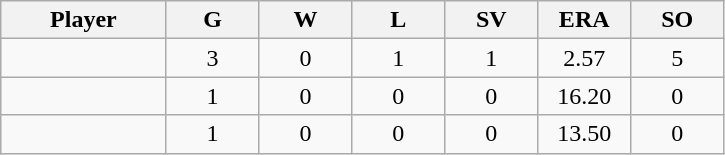<table class="wikitable sortable">
<tr>
<th bgcolor="#DDDDFF" width="16%">Player</th>
<th bgcolor="#DDDDFF" width="9%">G</th>
<th bgcolor="#DDDDFF" width="9%">W</th>
<th bgcolor="#DDDDFF" width="9%">L</th>
<th bgcolor="#DDDDFF" width="9%">SV</th>
<th bgcolor="#DDDDFF" width="9%">ERA</th>
<th bgcolor="#DDDDFF" width="9%">SO</th>
</tr>
<tr align="center">
<td></td>
<td>3</td>
<td>0</td>
<td>1</td>
<td>1</td>
<td>2.57</td>
<td>5</td>
</tr>
<tr align="center">
<td></td>
<td>1</td>
<td>0</td>
<td>0</td>
<td>0</td>
<td>16.20</td>
<td>0</td>
</tr>
<tr align="center">
<td></td>
<td>1</td>
<td>0</td>
<td>0</td>
<td>0</td>
<td>13.50</td>
<td>0</td>
</tr>
</table>
